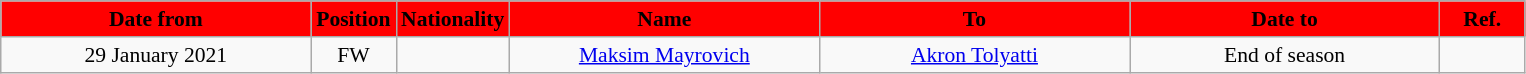<table class="wikitable"  style="text-align:center; font-size:90%; ">
<tr>
<th style="background:#FF0000; color:#000000; width:200px;">Date from</th>
<th style="background:#FF0000; color:#000000; width:50px;">Position</th>
<th style="background:#FF0000; color:#000000; width:50px;">Nationality</th>
<th style="background:#FF0000; color:#000000; width:200px;">Name</th>
<th style="background:#FF0000; color:#000000; width:200px;">To</th>
<th style="background:#FF0000; color:#000000; width:200px;">Date to</th>
<th style="background:#FF0000; color:#000000; width:50px;">Ref.</th>
</tr>
<tr>
<td>29 January 2021</td>
<td>FW</td>
<td></td>
<td><a href='#'>Maksim Mayrovich</a></td>
<td><a href='#'>Akron Tolyatti</a></td>
<td>End of season</td>
<td></td>
</tr>
</table>
